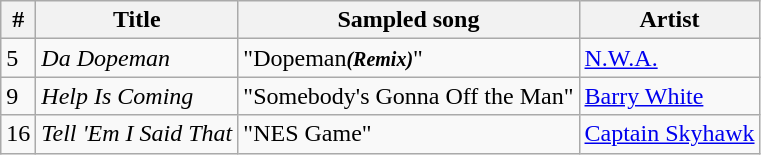<table class="wikitable">
<tr>
<th>#</th>
<th>Title</th>
<th>Sampled song</th>
<th>Artist</th>
</tr>
<tr>
<td>5</td>
<td><em>Da Dopeman</em></td>
<td>"Dopeman<small><strong><em>(Remix)</em></strong></small>"</td>
<td><a href='#'>N.W.A.</a></td>
</tr>
<tr>
<td>9</td>
<td><em>Help Is Coming</em></td>
<td>"Somebody's Gonna Off the Man"</td>
<td><a href='#'>Barry White</a></td>
</tr>
<tr>
<td>16</td>
<td><em>Tell 'Em I Said That</em></td>
<td>"NES Game"</td>
<td><a href='#'>Captain Skyhawk</a></td>
</tr>
</table>
